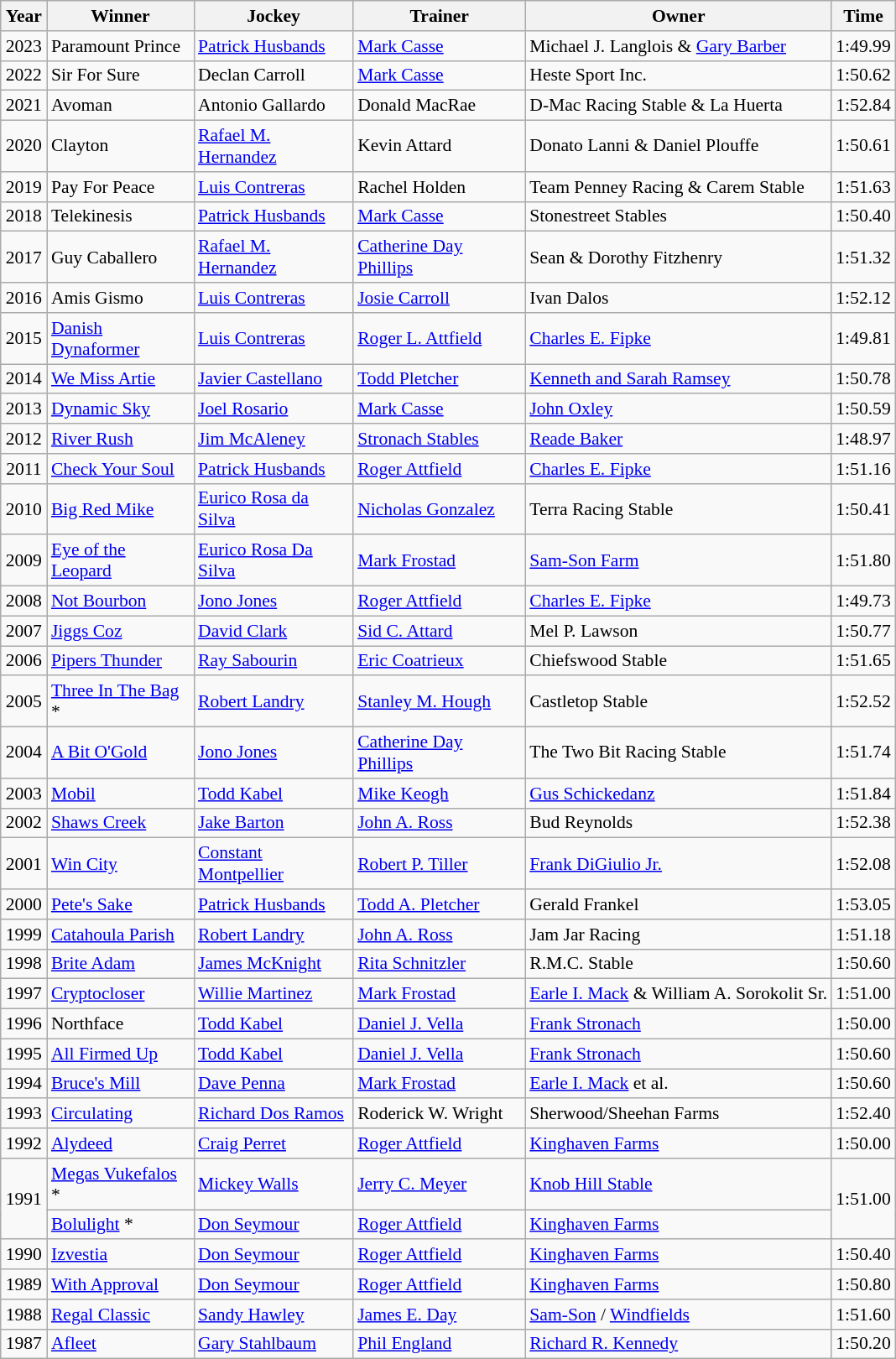<table class="wikitable sortable" style="font-size:90%">
<tr>
<th style="width:30px">Year</th>
<th style="width:110px">Winner</th>
<th style="width:120px">Jockey</th>
<th style="width:130px">Trainer</th>
<th>Owner</th>
<th style="width:25px">Time</th>
</tr>
<tr>
<td align=center>2023</td>
<td>Paramount Prince</td>
<td><a href='#'>Patrick Husbands</a></td>
<td><a href='#'>Mark Casse</a></td>
<td>Michael J. Langlois & <a href='#'>Gary Barber</a></td>
<td>1:49.99</td>
</tr>
<tr>
<td align=center>2022</td>
<td>Sir For Sure</td>
<td>Declan Carroll</td>
<td><a href='#'>Mark Casse</a></td>
<td>Heste Sport Inc.</td>
<td>1:50.62</td>
</tr>
<tr>
<td align=center>2021</td>
<td>Avoman</td>
<td>Antonio Gallardo</td>
<td>Donald MacRae</td>
<td>D-Mac Racing Stable & La Huerta</td>
<td>1:52.84</td>
</tr>
<tr>
<td align=center>2020</td>
<td>Clayton</td>
<td><a href='#'>Rafael M. Hernandez</a></td>
<td>Kevin Attard</td>
<td>Donato Lanni & Daniel Plouffe</td>
<td>1:50.61</td>
</tr>
<tr>
<td align=center>2019</td>
<td>Pay For Peace</td>
<td><a href='#'>Luis Contreras</a></td>
<td>Rachel Holden</td>
<td>Team Penney Racing & Carem Stable</td>
<td>1:51.63</td>
</tr>
<tr>
<td align=center>2018</td>
<td>Telekinesis</td>
<td><a href='#'>Patrick Husbands</a></td>
<td><a href='#'>Mark Casse</a></td>
<td>Stonestreet Stables</td>
<td>1:50.40</td>
</tr>
<tr>
<td align=center>2017</td>
<td>Guy Caballero</td>
<td><a href='#'>Rafael M. Hernandez</a></td>
<td><a href='#'>Catherine Day Phillips</a></td>
<td>Sean & Dorothy Fitzhenry</td>
<td>1:51.32</td>
</tr>
<tr>
<td align=center>2016</td>
<td>Amis Gismo</td>
<td><a href='#'>Luis Contreras</a></td>
<td><a href='#'>Josie Carroll</a></td>
<td>Ivan Dalos</td>
<td>1:52.12</td>
</tr>
<tr>
<td align=center>2015</td>
<td><a href='#'>Danish Dynaformer</a></td>
<td><a href='#'>Luis Contreras</a></td>
<td><a href='#'>Roger L. Attfield</a></td>
<td><a href='#'>Charles E. Fipke</a></td>
<td>1:49.81</td>
</tr>
<tr>
<td align=center>2014</td>
<td><a href='#'>We Miss Artie</a></td>
<td><a href='#'>Javier Castellano</a></td>
<td><a href='#'>Todd Pletcher</a></td>
<td><a href='#'>Kenneth and Sarah Ramsey</a></td>
<td>1:50.78</td>
</tr>
<tr>
<td align=center>2013</td>
<td><a href='#'>Dynamic Sky</a></td>
<td><a href='#'>Joel Rosario</a></td>
<td><a href='#'>Mark Casse</a></td>
<td><a href='#'>John Oxley</a></td>
<td>1:50.59</td>
</tr>
<tr>
<td align=center>2012</td>
<td><a href='#'>River Rush</a></td>
<td><a href='#'>Jim McAleney</a></td>
<td><a href='#'>Stronach Stables</a></td>
<td><a href='#'>Reade Baker</a></td>
<td>1:48.97</td>
</tr>
<tr>
<td align=center>2011</td>
<td><a href='#'>Check Your Soul</a></td>
<td><a href='#'>Patrick Husbands</a></td>
<td><a href='#'>Roger Attfield</a></td>
<td><a href='#'>Charles E. Fipke</a></td>
<td>1:51.16</td>
</tr>
<tr>
<td align=center>2010</td>
<td><a href='#'>Big Red Mike</a></td>
<td><a href='#'>Eurico Rosa da Silva</a></td>
<td><a href='#'>Nicholas Gonzalez</a></td>
<td>Terra Racing Stable</td>
<td>1:50.41</td>
</tr>
<tr>
<td align=center>2009</td>
<td><a href='#'>Eye of the Leopard</a></td>
<td><a href='#'>Eurico Rosa Da Silva</a></td>
<td><a href='#'>Mark Frostad</a></td>
<td><a href='#'>Sam-Son Farm</a></td>
<td>1:51.80</td>
</tr>
<tr>
<td align=center>2008</td>
<td><a href='#'>Not Bourbon</a></td>
<td><a href='#'>Jono Jones</a></td>
<td><a href='#'>Roger Attfield</a></td>
<td><a href='#'>Charles E. Fipke</a></td>
<td>1:49.73</td>
</tr>
<tr>
<td align=center>2007</td>
<td><a href='#'>Jiggs Coz</a></td>
<td><a href='#'>David Clark</a></td>
<td><a href='#'>Sid C. Attard</a></td>
<td>Mel P. Lawson</td>
<td>1:50.77</td>
</tr>
<tr>
<td align=center>2006</td>
<td><a href='#'>Pipers Thunder</a></td>
<td><a href='#'>Ray Sabourin</a></td>
<td><a href='#'>Eric Coatrieux</a></td>
<td>Chiefswood Stable</td>
<td>1:51.65</td>
</tr>
<tr>
<td align=center>2005</td>
<td><a href='#'>Three In The Bag</a> *</td>
<td><a href='#'>Robert Landry</a></td>
<td><a href='#'>Stanley M. Hough</a></td>
<td>Castletop Stable</td>
<td>1:52.52</td>
</tr>
<tr>
<td align=center>2004</td>
<td><a href='#'>A Bit O'Gold</a></td>
<td><a href='#'>Jono Jones</a></td>
<td><a href='#'>Catherine Day Phillips</a></td>
<td>The Two Bit Racing Stable</td>
<td>1:51.74</td>
</tr>
<tr>
<td align=center>2003</td>
<td><a href='#'>Mobil</a></td>
<td><a href='#'>Todd Kabel</a></td>
<td><a href='#'>Mike Keogh</a></td>
<td><a href='#'>Gus Schickedanz</a></td>
<td>1:51.84</td>
</tr>
<tr>
<td align=center>2002</td>
<td><a href='#'>Shaws Creek</a></td>
<td><a href='#'>Jake Barton</a></td>
<td><a href='#'>John A. Ross</a></td>
<td>Bud Reynolds</td>
<td>1:52.38</td>
</tr>
<tr>
<td align=center>2001</td>
<td><a href='#'>Win City</a></td>
<td><a href='#'>Constant Montpellier</a></td>
<td><a href='#'>Robert P. Tiller</a></td>
<td><a href='#'>Frank DiGiulio Jr.</a></td>
<td>1:52.08</td>
</tr>
<tr>
<td align=center>2000</td>
<td><a href='#'>Pete's Sake</a></td>
<td><a href='#'>Patrick Husbands</a></td>
<td><a href='#'>Todd A. Pletcher</a></td>
<td>Gerald Frankel</td>
<td>1:53.05</td>
</tr>
<tr>
<td align=center>1999</td>
<td><a href='#'>Catahoula Parish</a></td>
<td><a href='#'>Robert Landry</a></td>
<td><a href='#'>John A. Ross</a></td>
<td>Jam Jar Racing</td>
<td>1:51.18</td>
</tr>
<tr>
<td align=center>1998</td>
<td><a href='#'>Brite Adam</a></td>
<td><a href='#'>James McKnight</a></td>
<td><a href='#'>Rita Schnitzler</a></td>
<td>R.M.C. Stable</td>
<td>1:50.60</td>
</tr>
<tr>
<td align=center>1997</td>
<td><a href='#'>Cryptocloser</a></td>
<td><a href='#'>Willie Martinez</a></td>
<td><a href='#'>Mark Frostad</a></td>
<td><a href='#'>Earle I. Mack</a> & William A. Sorokolit Sr.</td>
<td>1:51.00</td>
</tr>
<tr>
<td align=center>1996</td>
<td>Northface</td>
<td><a href='#'>Todd Kabel</a></td>
<td><a href='#'>Daniel J. Vella</a></td>
<td><a href='#'>Frank Stronach</a></td>
<td>1:50.00</td>
</tr>
<tr>
<td align=center>1995</td>
<td><a href='#'>All Firmed Up</a></td>
<td><a href='#'>Todd Kabel</a></td>
<td><a href='#'>Daniel J. Vella</a></td>
<td><a href='#'>Frank Stronach</a></td>
<td>1:50.60</td>
</tr>
<tr>
<td align=center>1994</td>
<td><a href='#'>Bruce's Mill</a></td>
<td><a href='#'>Dave Penna</a></td>
<td><a href='#'>Mark Frostad</a></td>
<td><a href='#'>Earle I. Mack</a> et al.</td>
<td>1:50.60</td>
</tr>
<tr>
<td align=center>1993</td>
<td><a href='#'>Circulating</a></td>
<td><a href='#'>Richard Dos Ramos</a></td>
<td>Roderick W. Wright</td>
<td>Sherwood/Sheehan Farms</td>
<td>1:52.40</td>
</tr>
<tr>
<td align=center>1992</td>
<td><a href='#'>Alydeed</a></td>
<td><a href='#'>Craig Perret</a></td>
<td><a href='#'>Roger Attfield</a></td>
<td><a href='#'>Kinghaven Farms</a></td>
<td>1:50.00</td>
</tr>
<tr>
<td rowspan="2" align="center">1991</td>
<td><a href='#'>Megas Vukefalos</a> *</td>
<td><a href='#'>Mickey Walls</a></td>
<td><a href='#'>Jerry C. Meyer</a></td>
<td><a href='#'>Knob Hill Stable</a></td>
<td rowspan="2">1:51.00</td>
</tr>
<tr>
<td><a href='#'>Bolulight</a> *</td>
<td><a href='#'>Don Seymour</a></td>
<td><a href='#'>Roger Attfield</a></td>
<td><a href='#'>Kinghaven Farms</a></td>
</tr>
<tr>
<td align=center>1990</td>
<td><a href='#'>Izvestia</a></td>
<td><a href='#'>Don Seymour</a></td>
<td><a href='#'>Roger Attfield</a></td>
<td><a href='#'>Kinghaven Farms</a></td>
<td>1:50.40</td>
</tr>
<tr>
<td align=center>1989</td>
<td><a href='#'>With Approval</a></td>
<td><a href='#'>Don Seymour</a></td>
<td><a href='#'>Roger Attfield</a></td>
<td><a href='#'>Kinghaven Farms</a></td>
<td>1:50.80</td>
</tr>
<tr>
<td align=center>1988</td>
<td><a href='#'>Regal Classic</a></td>
<td><a href='#'>Sandy Hawley</a></td>
<td><a href='#'>James E. Day</a></td>
<td><a href='#'>Sam-Son</a> / <a href='#'>Windfields</a></td>
<td>1:51.60</td>
</tr>
<tr>
<td align=center>1987</td>
<td><a href='#'>Afleet</a></td>
<td><a href='#'>Gary Stahlbaum</a></td>
<td><a href='#'>Phil England</a></td>
<td><a href='#'>Richard R. Kennedy</a></td>
<td>1:50.20</td>
</tr>
</table>
